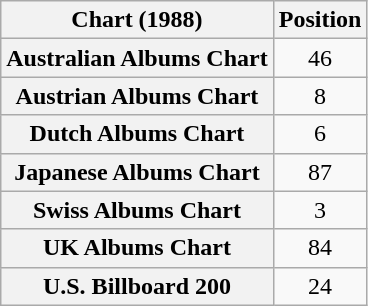<table class="wikitable sortable plainrowheaders" style="text-align:center;">
<tr>
<th scope="col">Chart (1988)</th>
<th scope="col">Position</th>
</tr>
<tr>
<th scope="row">Australian Albums Chart</th>
<td>46</td>
</tr>
<tr>
<th scope="row">Austrian Albums Chart</th>
<td>8</td>
</tr>
<tr>
<th scope="row">Dutch Albums Chart</th>
<td>6</td>
</tr>
<tr>
<th scope="row">Japanese Albums Chart</th>
<td>87</td>
</tr>
<tr>
<th scope="row">Swiss Albums Chart</th>
<td>3</td>
</tr>
<tr>
<th scope="row">UK Albums Chart</th>
<td>84</td>
</tr>
<tr>
<th scope="row">U.S. Billboard 200</th>
<td>24</td>
</tr>
</table>
